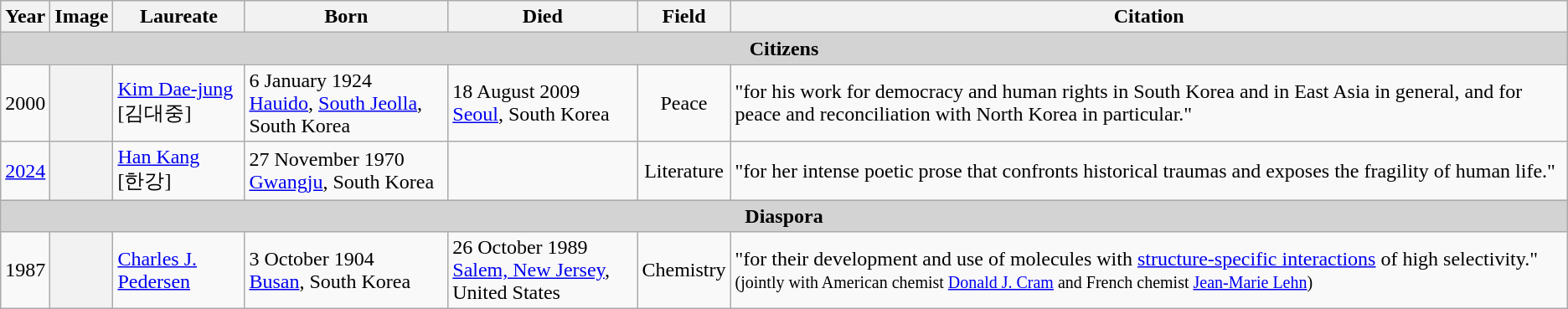<table class="wikitable sortable">
<tr>
<th>Year</th>
<th class="unportable">Image</th>
<th>Laureate</th>
<th>Born</th>
<th>Died</th>
<th>Field</th>
<th>Citation</th>
</tr>
<tr>
<td colspan=8 align=center style="background:lightgray;white-space:nowrap"><strong>Citizens</strong></td>
</tr>
<tr>
<td style="text-align:center;">2000</td>
<th scope="row"></th>
<td><a href='#'>Kim Dae-jung</a><br>[김대중]</td>
<td>6 January 1924 <br><a href='#'>Hauido</a>, <a href='#'>South Jeolla</a>, South Korea</td>
<td>18 August 2009 <br><a href='#'>Seoul</a>, South Korea</td>
<td align="center">Peace</td>
<td>"for his work for democracy and human rights in South Korea and in East Asia in general, and for peace and reconciliation with North Korea in particular."</td>
</tr>
<tr>
<td style="text-align:center;"><a href='#'>2024</a></td>
<th scope="row"></th>
<td><a href='#'>Han Kang</a><br>[한강]</td>
<td>27 November 1970 <br><a href='#'>Gwangju</a>, South Korea</td>
<td></td>
<td align="center">Literature</td>
<td>"for her intense poetic prose that confronts historical traumas and exposes the fragility of human life."</td>
</tr>
<tr>
<td colspan=8 align=center style="background:lightgray;white-space:nowrap"><strong>Diaspora</strong></td>
</tr>
<tr>
<td style="text-align:center;">1987</td>
<th scope="row"></th>
<td><a href='#'>Charles J. Pedersen</a></td>
<td>3 October 1904 <br><a href='#'>Busan</a>, South Korea</td>
<td>26 October 1989 <br><a href='#'>Salem, New Jersey</a>, United States</td>
<td align="center">Chemistry</td>
<td>"for their development and use of molecules with <a href='#'>structure-specific interactions</a> of high selectivity." <small>(jointly with American chemist <a href='#'>Donald J. Cram</a> and French chemist <a href='#'>Jean-Marie Lehn</a>)</small></td>
</tr>
</table>
